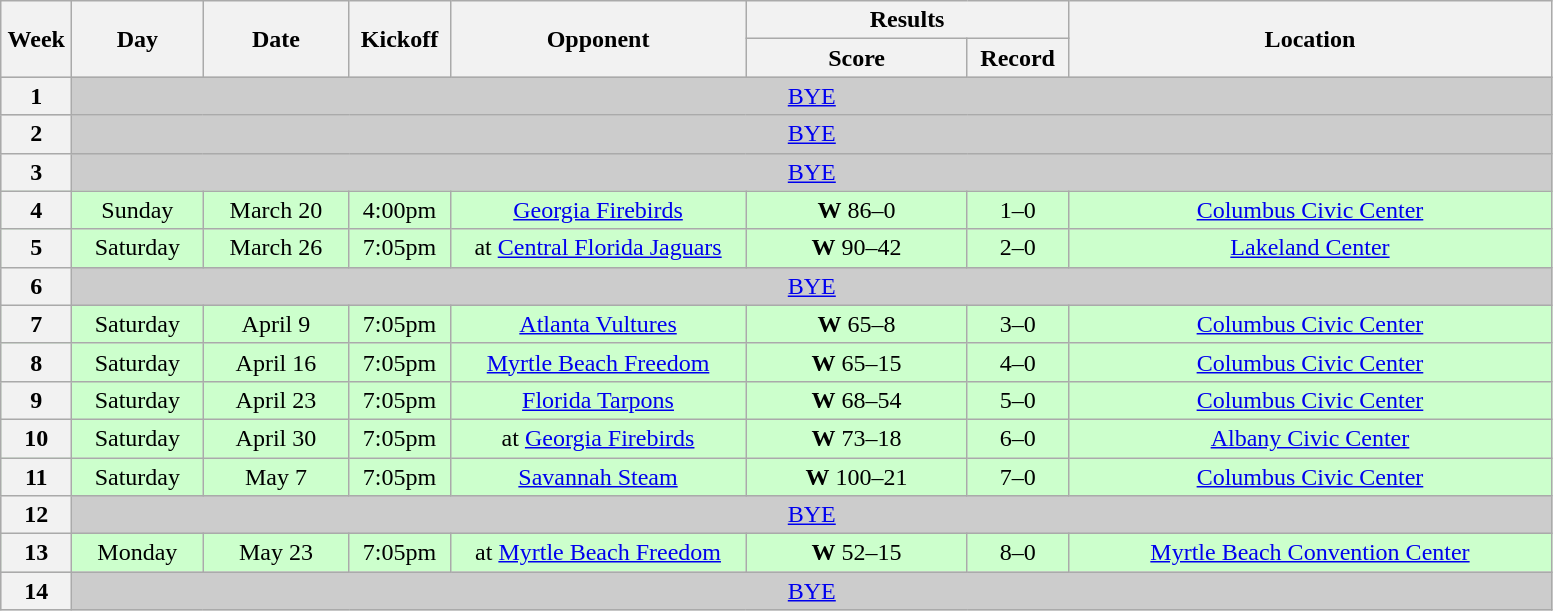<table class="wikitable">
<tr>
<th rowspan="2" width="40">Week</th>
<th rowspan="2" width="80">Day</th>
<th rowspan="2" width="90">Date</th>
<th rowspan="2" width="60">Kickoff</th>
<th rowspan="2" width="190">Opponent</th>
<th colspan="2" width="200">Results</th>
<th rowspan="2" width="315">Location</th>
</tr>
<tr>
<th width="140">Score</th>
<th width="60">Record</th>
</tr>
<tr align="center" bgcolor="#CCCCCC">
<th>1</th>
<td colSpan=7><a href='#'>BYE</a></td>
</tr>
<tr align="center" bgcolor="#CCCCCC">
<th>2</th>
<td colSpan=7><a href='#'>BYE</a></td>
</tr>
<tr align="center" bgcolor="#CCCCCC">
<th>3</th>
<td colSpan=7><a href='#'>BYE</a></td>
</tr>
<tr align="center" bgcolor="#CCFFCC">
<th>4</th>
<td>Sunday</td>
<td>March 20</td>
<td>4:00pm</td>
<td><a href='#'>Georgia Firebirds</a></td>
<td><strong>W</strong> 86–0</td>
<td>1–0</td>
<td><a href='#'>Columbus Civic Center</a></td>
</tr>
<tr align="center" bgcolor="#CCFFCC">
<th>5</th>
<td>Saturday</td>
<td>March 26</td>
<td>7:05pm</td>
<td>at <a href='#'>Central Florida Jaguars</a></td>
<td><strong>W</strong> 90–42</td>
<td>2–0</td>
<td><a href='#'>Lakeland Center</a></td>
</tr>
<tr align="center" bgcolor="#CCCCCC">
<th>6</th>
<td colSpan=7><a href='#'>BYE</a></td>
</tr>
<tr align="center" bgcolor="#CCFFCC">
<th>7</th>
<td>Saturday</td>
<td>April 9</td>
<td>7:05pm</td>
<td><a href='#'>Atlanta Vultures</a></td>
<td><strong>W</strong> 65–8</td>
<td>3–0</td>
<td><a href='#'>Columbus Civic Center</a></td>
</tr>
<tr align="center" bgcolor="#CCFFCC">
<th>8</th>
<td>Saturday</td>
<td>April 16</td>
<td>7:05pm</td>
<td><a href='#'>Myrtle Beach Freedom</a></td>
<td><strong>W</strong> 65–15</td>
<td>4–0</td>
<td><a href='#'>Columbus Civic Center</a></td>
</tr>
<tr align="center" bgcolor="#CCFFCC">
<th>9</th>
<td>Saturday</td>
<td>April 23</td>
<td>7:05pm</td>
<td><a href='#'>Florida Tarpons</a></td>
<td><strong>W</strong> 68–54</td>
<td>5–0</td>
<td><a href='#'>Columbus Civic Center</a></td>
</tr>
<tr align="center" bgcolor="#CCFFCC">
<th>10</th>
<td>Saturday</td>
<td>April 30</td>
<td>7:05pm</td>
<td>at <a href='#'>Georgia Firebirds</a></td>
<td><strong>W</strong> 73–18</td>
<td>6–0</td>
<td><a href='#'>Albany Civic Center</a></td>
</tr>
<tr align="center" bgcolor="#CCFFCC">
<th>11</th>
<td>Saturday</td>
<td>May 7</td>
<td>7:05pm</td>
<td><a href='#'>Savannah Steam</a></td>
<td><strong>W</strong> 100–21</td>
<td>7–0</td>
<td><a href='#'>Columbus Civic Center</a></td>
</tr>
<tr align="center" bgcolor="#CCCCCC">
<th>12</th>
<td colSpan=7><a href='#'>BYE</a></td>
</tr>
<tr align="center" bgcolor="#CCFFCC">
<th>13</th>
<td>Monday</td>
<td>May 23</td>
<td>7:05pm</td>
<td>at <a href='#'>Myrtle Beach Freedom</a></td>
<td><strong>W</strong> 52–15</td>
<td>8–0</td>
<td><a href='#'>Myrtle Beach Convention Center</a></td>
</tr>
<tr align="center" bgcolor="#CCCCCC">
<th>14</th>
<td colSpan=7><a href='#'>BYE</a></td>
</tr>
</table>
